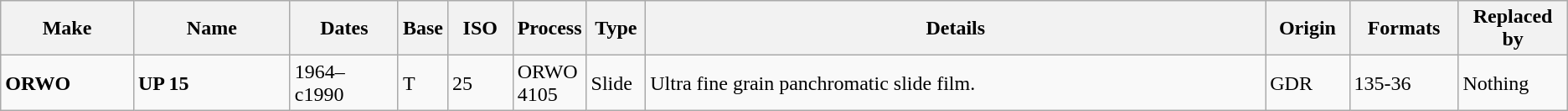<table class="wikitable">
<tr>
<th scope="col" style="width: 100px;">Make</th>
<th scope="col" style="width: 120px;">Name</th>
<th scope="col" style="width: 80px;">Dates</th>
<th scope="col" style="width: 30px;">Base</th>
<th scope="col" style="width: 45px;">ISO</th>
<th scope="col" style="width: 40px;">Process</th>
<th scope="col" style="width: 40px;">Type</th>
<th scope="col" style="width: 500px;">Details</th>
<th scope="col" style="width: 60px;">Origin</th>
<th scope="col" style="width: 80px;">Formats</th>
<th scope="col" style="width: 80px;">Replaced by</th>
</tr>
<tr>
<td><strong>ORWO</strong></td>
<td><strong>UP 15</strong></td>
<td>1964–c1990</td>
<td>T</td>
<td>25</td>
<td>ORWO 4105</td>
<td>Slide</td>
<td>Ultra fine grain panchromatic slide film.</td>
<td>GDR</td>
<td>135-36</td>
<td>Nothing</td>
</tr>
</table>
